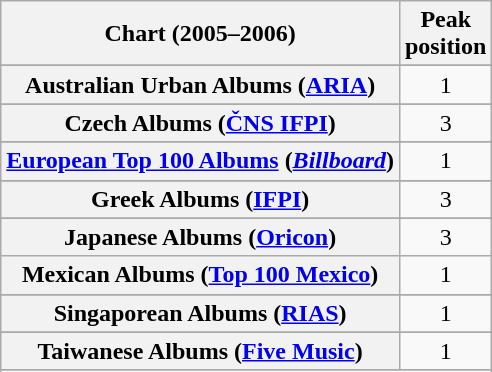<table class="wikitable sortable plainrowheaders" style="text-align:center">
<tr>
<th scope="col">Chart (2005–2006)</th>
<th scope="col">Peak<br>position</th>
</tr>
<tr>
</tr>
<tr>
<th scope="row">Australian Urban Albums (<a href='#'>ARIA</a>)</th>
<td>1</td>
</tr>
<tr>
</tr>
<tr>
</tr>
<tr>
</tr>
<tr>
</tr>
<tr>
<th scope="row">Czech Albums (<a href='#'>ČNS IFPI</a>)</th>
<td>3</td>
</tr>
<tr>
</tr>
<tr>
</tr>
<tr>
<th scope="row"><a href='#'>European Top 100 Albums</a> (<em><a href='#'>Billboard</a></em>)</th>
<td>1</td>
</tr>
<tr>
</tr>
<tr>
</tr>
<tr>
</tr>
<tr>
<th scope="row">Greek Albums (<a href='#'>IFPI</a>)</th>
<td>3</td>
</tr>
<tr>
</tr>
<tr>
</tr>
<tr>
</tr>
<tr>
<th scope="row">Japanese Albums (<a href='#'>Oricon</a>)</th>
<td>3</td>
</tr>
<tr>
<th scope="row">Mexican Albums (<a href='#'>Top 100 Mexico</a>)</th>
<td>1</td>
</tr>
<tr>
</tr>
<tr>
</tr>
<tr>
</tr>
<tr>
</tr>
<tr>
</tr>
<tr>
<th scope="row">Singaporean Albums (<a href='#'>RIAS</a>)</th>
<td>1</td>
</tr>
<tr>
</tr>
<tr>
</tr>
<tr>
</tr>
<tr>
<th scope="row">Taiwanese Albums (<a href='#'>Five Music</a>)</th>
<td>1</td>
</tr>
<tr>
</tr>
<tr>
</tr>
<tr>
</tr>
<tr>
</tr>
</table>
